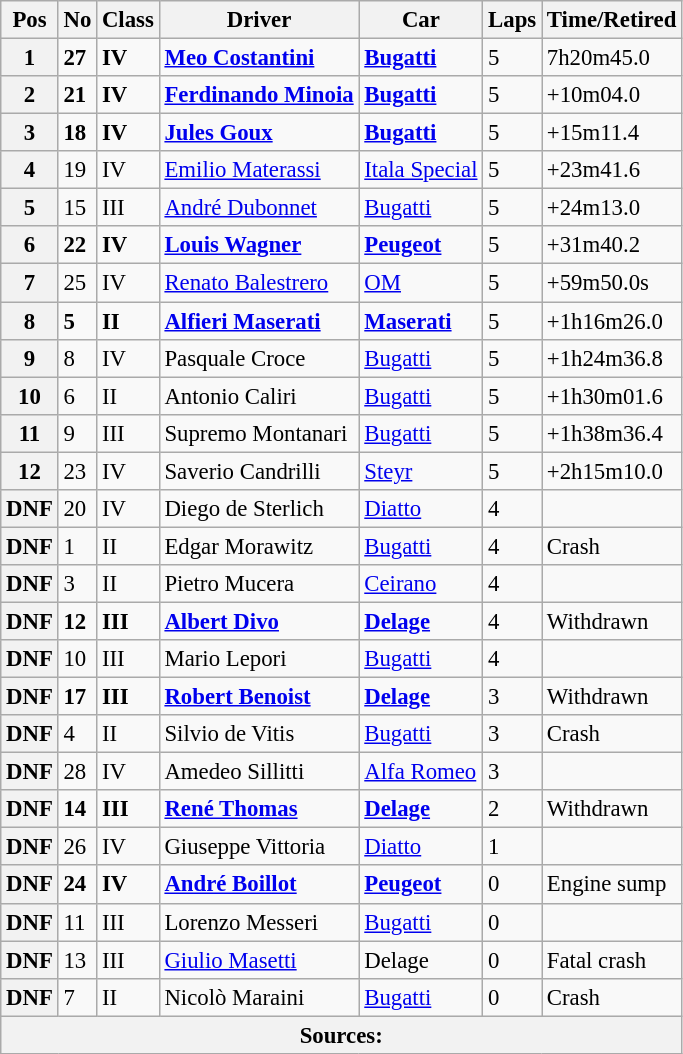<table class="wikitable" style="font-size: 95%;">
<tr>
<th>Pos</th>
<th>No</th>
<th>Class</th>
<th>Driver</th>
<th>Car</th>
<th>Laps</th>
<th>Time/Retired</th>
</tr>
<tr>
<th>1</th>
<td><strong>27</strong></td>
<td><strong>IV</strong></td>
<td><strong> <a href='#'>Meo Costantini</a></strong></td>
<td><strong><a href='#'>Bugatti</a></strong></td>
<td>5</td>
<td>7h20m45.0</td>
</tr>
<tr>
<th>2</th>
<td><strong>21</strong></td>
<td><strong>IV</strong></td>
<td><strong> <a href='#'>Ferdinando Minoia</a></strong></td>
<td><strong><a href='#'>Bugatti</a></strong></td>
<td>5</td>
<td>+10m04.0</td>
</tr>
<tr>
<th>3</th>
<td><strong>18</strong></td>
<td><strong>IV</strong></td>
<td><strong> <a href='#'>Jules Goux</a></strong></td>
<td><strong><a href='#'>Bugatti</a></strong></td>
<td>5</td>
<td>+15m11.4</td>
</tr>
<tr>
<th>4</th>
<td>19</td>
<td>IV</td>
<td> <a href='#'>Emilio Materassi</a></td>
<td><a href='#'>Itala Special</a></td>
<td>5</td>
<td>+23m41.6</td>
</tr>
<tr>
<th>5</th>
<td>15</td>
<td>III</td>
<td> <a href='#'>André Dubonnet</a></td>
<td><a href='#'>Bugatti</a></td>
<td>5</td>
<td>+24m13.0</td>
</tr>
<tr>
<th>6</th>
<td><strong>22</strong></td>
<td><strong>IV</strong></td>
<td><strong> <a href='#'>Louis Wagner</a></strong></td>
<td><strong><a href='#'>Peugeot</a></strong></td>
<td>5</td>
<td>+31m40.2</td>
</tr>
<tr>
<th>7</th>
<td>25</td>
<td>IV</td>
<td> <a href='#'>Renato Balestrero</a></td>
<td><a href='#'>OM</a></td>
<td>5</td>
<td>+59m50.0s</td>
</tr>
<tr>
<th>8</th>
<td><strong>5</strong></td>
<td><strong>II</strong></td>
<td><strong> <a href='#'>Alfieri Maserati</a></strong></td>
<td><strong><a href='#'>Maserati</a></strong></td>
<td>5</td>
<td>+1h16m26.0</td>
</tr>
<tr>
<th>9</th>
<td>8</td>
<td>IV</td>
<td> Pasquale Croce</td>
<td><a href='#'>Bugatti</a></td>
<td>5</td>
<td>+1h24m36.8</td>
</tr>
<tr>
<th>10</th>
<td>6</td>
<td>II</td>
<td> Antonio Caliri</td>
<td><a href='#'>Bugatti</a></td>
<td>5</td>
<td>+1h30m01.6</td>
</tr>
<tr>
<th>11</th>
<td>9</td>
<td>III</td>
<td> Supremo Montanari</td>
<td><a href='#'>Bugatti</a></td>
<td>5</td>
<td>+1h38m36.4</td>
</tr>
<tr>
<th>12</th>
<td>23</td>
<td>IV</td>
<td> Saverio Candrilli</td>
<td><a href='#'>Steyr</a></td>
<td>5</td>
<td>+2h15m10.0</td>
</tr>
<tr>
<th>DNF</th>
<td>20</td>
<td>IV</td>
<td> Diego de Sterlich</td>
<td><a href='#'>Diatto</a></td>
<td>4</td>
<td></td>
</tr>
<tr>
<th>DNF</th>
<td>1</td>
<td>II</td>
<td> Edgar Morawitz</td>
<td><a href='#'>Bugatti</a></td>
<td>4</td>
<td>Crash</td>
</tr>
<tr>
<th>DNF</th>
<td>3</td>
<td>II</td>
<td>Pietro Mucera</td>
<td><a href='#'>Ceirano</a></td>
<td>4</td>
<td></td>
</tr>
<tr>
<th>DNF</th>
<td><strong>12</strong></td>
<td><strong>III</strong></td>
<td><strong> <a href='#'>Albert Divo</a></strong></td>
<td><strong><a href='#'>Delage</a></strong></td>
<td>4</td>
<td>Withdrawn</td>
</tr>
<tr>
<th>DNF</th>
<td>10</td>
<td>III</td>
<td> Mario Lepori</td>
<td><a href='#'>Bugatti</a></td>
<td>4</td>
<td></td>
</tr>
<tr>
<th>DNF</th>
<td><strong>17</strong></td>
<td><strong>III</strong></td>
<td><strong> <a href='#'>Robert Benoist</a></strong></td>
<td><strong><a href='#'>Delage</a></strong></td>
<td>3</td>
<td>Withdrawn</td>
</tr>
<tr>
<th>DNF</th>
<td>4</td>
<td>II</td>
<td>Silvio de Vitis</td>
<td><a href='#'>Bugatti</a></td>
<td>3</td>
<td>Crash</td>
</tr>
<tr>
<th>DNF</th>
<td>28</td>
<td>IV</td>
<td> Amedeo Sillitti</td>
<td><a href='#'>Alfa Romeo</a></td>
<td>3</td>
<td></td>
</tr>
<tr>
<th>DNF</th>
<td><strong>14</strong></td>
<td><strong>III</strong></td>
<td><strong> <a href='#'>René Thomas</a></strong></td>
<td><strong><a href='#'>Delage</a></strong></td>
<td>2</td>
<td>Withdrawn</td>
</tr>
<tr>
<th>DNF</th>
<td>26</td>
<td>IV</td>
<td> Giuseppe Vittoria</td>
<td><a href='#'>Diatto</a></td>
<td>1</td>
<td></td>
</tr>
<tr>
<th>DNF</th>
<td><strong>24</strong></td>
<td><strong>IV</strong></td>
<td><strong> <a href='#'>André Boillot</a></strong></td>
<td><strong><a href='#'>Peugeot</a></strong></td>
<td>0</td>
<td>Engine sump</td>
</tr>
<tr>
<th>DNF</th>
<td>11</td>
<td>III</td>
<td> Lorenzo Messeri</td>
<td><a href='#'>Bugatti</a></td>
<td>0</td>
<td></td>
</tr>
<tr>
<th>DNF</th>
<td>13</td>
<td>III</td>
<td> <a href='#'>Giulio Masetti</a></td>
<td>Delage</td>
<td>0</td>
<td>Fatal crash</td>
</tr>
<tr>
<th>DNF</th>
<td>7</td>
<td>II</td>
<td> Nicolò Maraini</td>
<td><a href='#'>Bugatti</a></td>
<td>0</td>
<td>Crash</td>
</tr>
<tr>
<th colspan=7>Sources:</th>
</tr>
</table>
